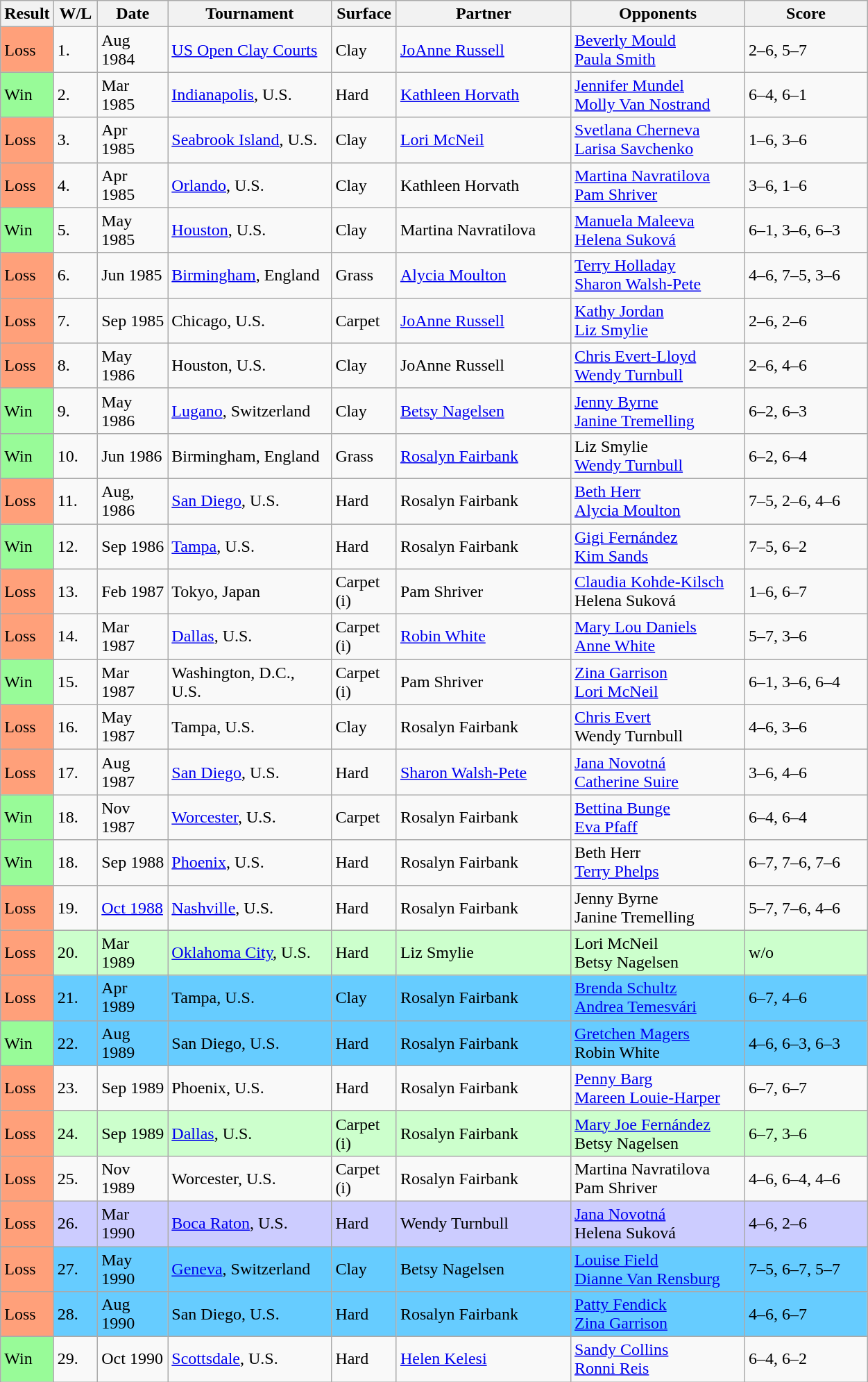<table class="sortable wikitable">
<tr>
<th style="width:40px">Result</th>
<th style="width:35px" class="unsortable">W/L</th>
<th style="width:60px">Date</th>
<th style="width:150px">Tournament</th>
<th style="width:55px">Surface</th>
<th style="width:160px">Partner</th>
<th style="width:160px">Opponents</th>
<th style="width:110px" class="unsortable">Score</th>
</tr>
<tr>
<td style="background:#ffa07a;">Loss</td>
<td>1.</td>
<td>Aug 1984</td>
<td><a href='#'>US Open Clay Courts</a></td>
<td>Clay</td>
<td> <a href='#'>JoAnne Russell</a></td>
<td> <a href='#'>Beverly Mould</a> <br>  <a href='#'>Paula Smith</a></td>
<td>2–6, 5–7</td>
</tr>
<tr>
<td style="background:#98fb98;">Win</td>
<td>2.</td>
<td>Mar 1985</td>
<td><a href='#'>Indianapolis</a>, U.S.</td>
<td>Hard</td>
<td> <a href='#'>Kathleen Horvath</a></td>
<td> <a href='#'>Jennifer Mundel</a> <br>  <a href='#'>Molly Van Nostrand</a></td>
<td>6–4, 6–1</td>
</tr>
<tr>
<td style="background:#ffa07a;">Loss</td>
<td>3.</td>
<td>Apr 1985</td>
<td><a href='#'>Seabrook Island</a>, U.S.</td>
<td>Clay</td>
<td> <a href='#'>Lori McNeil</a></td>
<td> <a href='#'>Svetlana Cherneva</a> <br>  <a href='#'>Larisa Savchenko</a></td>
<td>1–6, 3–6</td>
</tr>
<tr>
<td style="background:#ffa07a;">Loss</td>
<td>4.</td>
<td>Apr 1985</td>
<td><a href='#'>Orlando</a>, U.S.</td>
<td>Clay</td>
<td> Kathleen Horvath</td>
<td> <a href='#'>Martina Navratilova</a> <br>  <a href='#'>Pam Shriver</a></td>
<td>3–6, 1–6</td>
</tr>
<tr bgcolor=>
<td style="background:#98fb98;">Win</td>
<td>5.</td>
<td>May 1985</td>
<td><a href='#'>Houston</a>, U.S.</td>
<td>Clay</td>
<td> Martina Navratilova</td>
<td> <a href='#'>Manuela Maleeva</a> <br>  <a href='#'>Helena Suková</a></td>
<td>6–1, 3–6, 6–3</td>
</tr>
<tr>
<td style="background:#ffa07a;">Loss</td>
<td>6.</td>
<td>Jun 1985</td>
<td><a href='#'>Birmingham</a>, England</td>
<td>Grass</td>
<td> <a href='#'>Alycia Moulton</a></td>
<td> <a href='#'>Terry Holladay</a> <br>  <a href='#'>Sharon Walsh-Pete</a></td>
<td>4–6, 7–5, 3–6</td>
</tr>
<tr>
<td style="background:#ffa07a;">Loss</td>
<td>7.</td>
<td>Sep 1985</td>
<td>Chicago, U.S.</td>
<td>Carpet</td>
<td> <a href='#'>JoAnne Russell</a></td>
<td> <a href='#'>Kathy Jordan</a> <br>  <a href='#'>Liz Smylie</a></td>
<td>2–6, 2–6</td>
</tr>
<tr bgcolor=>
<td style="background:#ffa07a;">Loss</td>
<td>8.</td>
<td>May 1986</td>
<td>Houston, U.S.</td>
<td>Clay</td>
<td> JoAnne Russell</td>
<td> <a href='#'>Chris Evert-Lloyd</a> <br>  <a href='#'>Wendy Turnbull</a></td>
<td>2–6, 4–6</td>
</tr>
<tr>
<td style="background:#98fb98;">Win</td>
<td>9.</td>
<td>May 1986</td>
<td><a href='#'>Lugano</a>, Switzerland</td>
<td>Clay</td>
<td> <a href='#'>Betsy Nagelsen</a></td>
<td> <a href='#'>Jenny Byrne</a> <br>  <a href='#'>Janine Tremelling</a></td>
<td>6–2, 6–3</td>
</tr>
<tr>
<td style="background:#98fb98;">Win</td>
<td>10.</td>
<td>Jun 1986</td>
<td>Birmingham, England</td>
<td>Grass</td>
<td> <a href='#'>Rosalyn Fairbank</a></td>
<td> Liz Smylie <br>  <a href='#'>Wendy Turnbull</a></td>
<td>6–2, 6–4</td>
</tr>
<tr>
<td style="background:#ffa07a;">Loss</td>
<td>11.</td>
<td>Aug, 1986</td>
<td><a href='#'>San Diego</a>, U.S.</td>
<td>Hard</td>
<td> Rosalyn Fairbank</td>
<td> <a href='#'>Beth Herr</a> <br>  <a href='#'>Alycia Moulton</a></td>
<td>7–5, 2–6, 4–6</td>
</tr>
<tr>
<td style="background:#98fb98;">Win</td>
<td>12.</td>
<td>Sep 1986</td>
<td><a href='#'>Tampa</a>, U.S.</td>
<td>Hard</td>
<td> Rosalyn Fairbank</td>
<td> <a href='#'>Gigi Fernández</a> <br>  <a href='#'>Kim Sands</a></td>
<td>7–5, 6–2</td>
</tr>
<tr>
<td style="background:#ffa07a;">Loss</td>
<td>13.</td>
<td>Feb 1987</td>
<td>Tokyo, Japan</td>
<td>Carpet (i)</td>
<td> Pam Shriver</td>
<td> <a href='#'>Claudia Kohde-Kilsch</a> <br>  Helena Suková</td>
<td>1–6, 6–7</td>
</tr>
<tr>
<td style="background:#ffa07a;">Loss</td>
<td>14.</td>
<td>Mar 1987</td>
<td><a href='#'>Dallas</a>, U.S.</td>
<td>Carpet (i)</td>
<td> <a href='#'>Robin White</a></td>
<td> <a href='#'>Mary Lou Daniels</a> <br>  <a href='#'>Anne White</a></td>
<td>5–7, 3–6</td>
</tr>
<tr>
<td style="background:#98fb98;">Win</td>
<td>15.</td>
<td>Mar 1987</td>
<td>Washington, D.C., U.S.</td>
<td>Carpet (i)</td>
<td> Pam Shriver</td>
<td> <a href='#'>Zina Garrison</a> <br>  <a href='#'>Lori McNeil</a></td>
<td>6–1, 3–6, 6–4</td>
</tr>
<tr>
<td style="background:#ffa07a;">Loss</td>
<td>16.</td>
<td>May 1987</td>
<td>Tampa, U.S.</td>
<td>Clay</td>
<td> Rosalyn Fairbank</td>
<td> <a href='#'>Chris Evert</a> <br>  Wendy Turnbull</td>
<td>4–6, 3–6</td>
</tr>
<tr>
<td style="background:#ffa07a;">Loss</td>
<td>17.</td>
<td>Aug 1987</td>
<td><a href='#'>San Diego</a>, U.S.</td>
<td>Hard</td>
<td> <a href='#'>Sharon Walsh-Pete</a></td>
<td> <a href='#'>Jana Novotná</a> <br>  <a href='#'>Catherine Suire</a></td>
<td>3–6, 4–6</td>
</tr>
<tr>
<td style="background:#98fb98;">Win</td>
<td>18.</td>
<td>Nov 1987</td>
<td><a href='#'>Worcester</a>, U.S.</td>
<td>Carpet</td>
<td> Rosalyn Fairbank</td>
<td> <a href='#'>Bettina Bunge</a> <br>  <a href='#'>Eva Pfaff</a></td>
<td>6–4, 6–4</td>
</tr>
<tr>
<td style="background:#98fb98;">Win</td>
<td>18.</td>
<td>Sep 1988</td>
<td><a href='#'>Phoenix</a>, U.S.</td>
<td>Hard</td>
<td> Rosalyn Fairbank</td>
<td> Beth Herr <br>  <a href='#'>Terry Phelps</a></td>
<td>6–7, 7–6, 7–6</td>
</tr>
<tr>
<td style="background:#ffa07a;">Loss</td>
<td>19.</td>
<td><a href='#'>Oct 1988</a></td>
<td><a href='#'>Nashville</a>, U.S.</td>
<td>Hard</td>
<td> Rosalyn Fairbank</td>
<td> Jenny Byrne <br>  Janine Tremelling</td>
<td>5–7, 7–6, 4–6</td>
</tr>
<tr bgcolor="CCFFCC">
<td style="background:#ffa07a;">Loss</td>
<td>20.</td>
<td>Mar 1989</td>
<td><a href='#'>Oklahoma City</a>, U.S.</td>
<td>Hard</td>
<td> Liz Smylie</td>
<td> Lori McNeil <br>  Betsy Nagelsen</td>
<td>w/o</td>
</tr>
<tr bgcolor="66CCFF">
<td style="background:#ffa07a;">Loss</td>
<td>21.</td>
<td>Apr 1989</td>
<td>Tampa, U.S.</td>
<td>Clay</td>
<td> Rosalyn Fairbank</td>
<td> <a href='#'>Brenda Schultz</a> <br>  <a href='#'>Andrea Temesvári</a></td>
<td>6–7, 4–6</td>
</tr>
<tr bgcolor="66CCFF">
<td style="background:#98fb98;">Win</td>
<td>22.</td>
<td>Aug 1989</td>
<td>San Diego, U.S.</td>
<td>Hard</td>
<td> Rosalyn Fairbank</td>
<td> <a href='#'>Gretchen Magers</a> <br>  Robin White</td>
<td>4–6, 6–3, 6–3</td>
</tr>
<tr>
<td style="background:#ffa07a;">Loss</td>
<td>23.</td>
<td>Sep 1989</td>
<td>Phoenix, U.S.</td>
<td>Hard</td>
<td> Rosalyn Fairbank</td>
<td> <a href='#'>Penny Barg</a> <br>  <a href='#'>Mareen Louie-Harper</a></td>
<td>6–7, 6–7</td>
</tr>
<tr bgcolor="CCFFCC">
<td style="background:#ffa07a;">Loss</td>
<td>24.</td>
<td>Sep 1989</td>
<td><a href='#'>Dallas</a>, U.S.</td>
<td>Carpet (i)</td>
<td> Rosalyn Fairbank</td>
<td> <a href='#'>Mary Joe Fernández</a> <br>  Betsy Nagelsen</td>
<td>6–7, 3–6</td>
</tr>
<tr>
<td style="background:#ffa07a;">Loss</td>
<td>25.</td>
<td>Nov 1989</td>
<td>Worcester, U.S.</td>
<td>Carpet (i)</td>
<td> Rosalyn Fairbank</td>
<td> Martina Navratilova <br>  Pam Shriver</td>
<td>4–6, 6–4, 4–6</td>
</tr>
<tr bgcolor="ccccff">
<td style="background:#ffa07a;">Loss</td>
<td>26.</td>
<td>Mar 1990</td>
<td><a href='#'>Boca Raton</a>, U.S.</td>
<td>Hard</td>
<td> Wendy Turnbull</td>
<td> <a href='#'>Jana Novotná</a> <br>  Helena Suková</td>
<td>4–6, 2–6</td>
</tr>
<tr bgcolor="66CCFF">
<td style="background:#ffa07a;">Loss</td>
<td>27.</td>
<td>May 1990</td>
<td><a href='#'>Geneva</a>, Switzerland</td>
<td>Clay</td>
<td> Betsy Nagelsen</td>
<td> <a href='#'>Louise Field</a> <br>  <a href='#'>Dianne Van Rensburg</a></td>
<td>7–5, 6–7, 5–7</td>
</tr>
<tr bgcolor="66CCFF">
<td style="background:#ffa07a;">Loss</td>
<td>28.</td>
<td>Aug 1990</td>
<td>San Diego, U.S.</td>
<td>Hard</td>
<td> Rosalyn Fairbank</td>
<td> <a href='#'>Patty Fendick</a> <br>  <a href='#'>Zina Garrison</a></td>
<td>4–6, 6–7</td>
</tr>
<tr>
<td style="background:#98fb98;">Win</td>
<td>29.</td>
<td>Oct 1990</td>
<td><a href='#'>Scottsdale</a>, U.S.</td>
<td>Hard</td>
<td> <a href='#'>Helen Kelesi</a></td>
<td> <a href='#'>Sandy Collins</a> <br>  <a href='#'>Ronni Reis</a></td>
<td>6–4, 6–2</td>
</tr>
</table>
